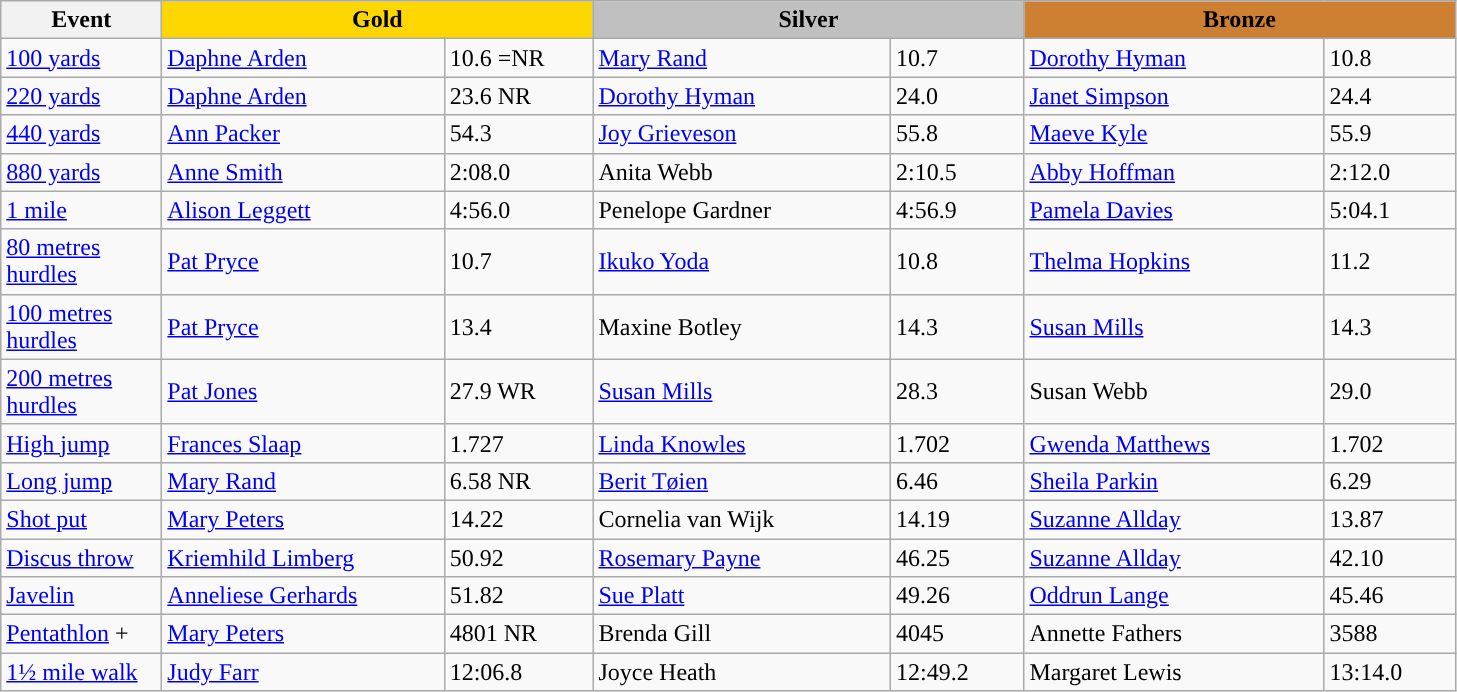<table class="wikitable" style="text-align:left">
<tr>
<th width=100>Event</th>
<th colspan="2" width="280" style="background:gold;">Gold</th>
<th colspan="2" width="280" style="background:silver;">Silver</th>
<th colspan="2" width="280" style="background:#CD7F32;">Bronze</th>
</tr>
<tr>
<td><a href='#'>100 yards</a></td>
<td><a href='#'>Daphne Arden</a></td>
<td>10.6 =NR</td>
<td><a href='#'>Mary Rand</a></td>
<td>10.7</td>
<td><a href='#'>Dorothy Hyman</a></td>
<td>10.8</td>
</tr>
<tr>
<td><a href='#'>220 yards</a></td>
<td><a href='#'>Daphne Arden</a></td>
<td>23.6 NR</td>
<td><a href='#'>Dorothy Hyman</a></td>
<td>24.0</td>
<td><a href='#'>Janet Simpson</a></td>
<td>24.4</td>
</tr>
<tr>
<td><a href='#'>440 yards</a></td>
<td><a href='#'>Ann Packer</a></td>
<td>54.3</td>
<td><a href='#'>Joy Grieveson</a></td>
<td>55.8</td>
<td> <a href='#'>Maeve Kyle</a></td>
<td>55.9</td>
</tr>
<tr>
<td><a href='#'>880 yards</a></td>
<td><a href='#'>Anne Smith</a></td>
<td>2:08.0</td>
<td>Anita Webb</td>
<td>2:10.5</td>
<td> <a href='#'>Abby Hoffman</a></td>
<td>2:12.0</td>
</tr>
<tr>
<td><a href='#'>1 mile</a></td>
<td><a href='#'>Alison Leggett</a></td>
<td>4:56.0</td>
<td>Penelope Gardner</td>
<td>4:56.9</td>
<td><a href='#'>Pamela Davies</a></td>
<td>5:04.1</td>
</tr>
<tr>
<td><a href='#'>80 metres hurdles</a></td>
<td><a href='#'>Pat Pryce</a></td>
<td>10.7</td>
<td> <a href='#'>Ikuko Yoda</a></td>
<td>10.8</td>
<td><a href='#'>Thelma Hopkins</a></td>
<td>11.2</td>
</tr>
<tr>
<td><a href='#'>100 metres hurdles</a></td>
<td><a href='#'>Pat Pryce</a></td>
<td>13.4</td>
<td>Maxine Botley</td>
<td>14.3</td>
<td><a href='#'>Susan Mills</a></td>
<td>14.3</td>
</tr>
<tr>
<td><a href='#'>200 metres hurdles</a></td>
<td><a href='#'>Pat Jones</a></td>
<td>27.9 WR</td>
<td><a href='#'>Susan Mills</a></td>
<td>28.3</td>
<td>Susan Webb</td>
<td>29.0</td>
</tr>
<tr>
<td><a href='#'>High jump</a></td>
<td><a href='#'>Frances Slaap</a></td>
<td>1.727</td>
<td><a href='#'>Linda Knowles</a></td>
<td>1.702</td>
<td><a href='#'>Gwenda Matthews</a></td>
<td>1.702</td>
</tr>
<tr>
<td><a href='#'>Long jump</a></td>
<td><a href='#'>Mary Rand</a></td>
<td>6.58 NR</td>
<td> <a href='#'>Berit Tøien</a></td>
<td>6.46</td>
<td><a href='#'>Sheila Parkin</a></td>
<td>6.29</td>
</tr>
<tr>
<td><a href='#'>Shot put</a></td>
<td> <a href='#'>Mary Peters</a></td>
<td>14.22</td>
<td> Cornelia van Wijk</td>
<td>14.19</td>
<td><a href='#'>Suzanne Allday</a></td>
<td>13.87</td>
</tr>
<tr>
<td><a href='#'>Discus throw</a></td>
<td> <a href='#'>Kriemhild Limberg</a></td>
<td>50.92</td>
<td> <a href='#'>Rosemary Payne</a></td>
<td>46.25</td>
<td><a href='#'>Suzanne Allday</a></td>
<td>42.10</td>
</tr>
<tr>
<td><a href='#'>Javelin</a></td>
<td> <a href='#'>Anneliese Gerhards</a></td>
<td>51.82</td>
<td><a href='#'>Sue Platt</a></td>
<td>49.26</td>
<td> <a href='#'>Oddrun Lange</a></td>
<td>45.46</td>
</tr>
<tr>
<td><a href='#'>Pentathlon</a> +</td>
<td> <a href='#'>Mary Peters</a></td>
<td>4801 NR</td>
<td>Brenda Gill</td>
<td>4045</td>
<td>Annette Fathers</td>
<td>3588</td>
</tr>
<tr>
<td><a href='#'>1½ mile walk</a></td>
<td><a href='#'>Judy Farr</a></td>
<td>12:06.8</td>
<td>Joyce Heath</td>
<td>12:49.2</td>
<td>Margaret Lewis</td>
<td>13:14.0</td>
</tr>
</table>
